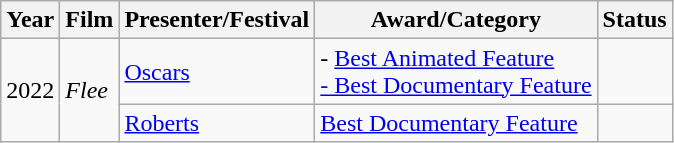<table class="wikitable">
<tr>
<th>Year</th>
<th>Film</th>
<th>Presenter/Festival</th>
<th>Award/Category</th>
<th>Status</th>
</tr>
<tr>
<td rowspan="2">2022</td>
<td rowspan="2"><em>Flee</em></td>
<td><a href='#'>Oscars</a></td>
<td>- <a href='#'>Best Animated Feature</a><br><a href='#'>- Best Documentary Feature</a></td>
<td></td>
</tr>
<tr>
<td><a href='#'>Roberts</a></td>
<td><a href='#'>Best Documentary Feature</a></td>
<td></td>
</tr>
</table>
